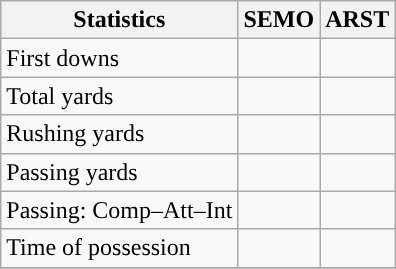<table class="wikitable" style="float: left;">
<tr>
<th>Statistics</th>
<th>SEMO</th>
<th>ARST</th>
</tr>
<tr>
<td>First downs</td>
<td></td>
<td></td>
</tr>
<tr>
<td>Total yards</td>
<td></td>
<td></td>
</tr>
<tr>
<td>Rushing yards</td>
<td></td>
<td></td>
</tr>
<tr>
<td>Passing yards</td>
<td></td>
<td></td>
</tr>
<tr>
<td>Passing: Comp–Att–Int</td>
<td></td>
<td></td>
</tr>
<tr>
<td>Time of possession</td>
<td></td>
<td></td>
</tr>
<tr>
</tr>
</table>
